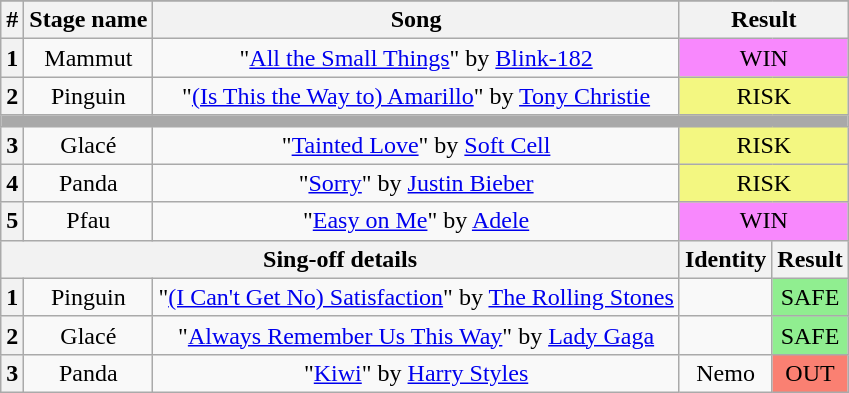<table class="wikitable plainrowheaders" style="text-align: center">
<tr>
</tr>
<tr>
<th>#</th>
<th>Stage name</th>
<th>Song</th>
<th colspan=2>Result</th>
</tr>
<tr>
<th>1</th>
<td>Mammut</td>
<td>"<a href='#'>All the Small Things</a>" by <a href='#'>Blink-182</a></td>
<td colspan=2 bgcolor="F888FD">WIN</td>
</tr>
<tr>
<th>2</th>
<td>Pinguin</td>
<td>"<a href='#'>(Is This the Way to) Amarillo</a>" by <a href='#'>Tony Christie</a></td>
<td colspan=2 bgcolor="#F3F781">RISK</td>
</tr>
<tr>
<td colspan="5" style="background:darkgray"></td>
</tr>
<tr>
<th>3</th>
<td>Glacé</td>
<td>"<a href='#'>Tainted Love</a>" by <a href='#'>Soft Cell</a></td>
<td colspan=2 bgcolor="#F3F781">RISK</td>
</tr>
<tr>
<th>4</th>
<td>Panda</td>
<td>"<a href='#'>Sorry</a>" by <a href='#'>Justin Bieber</a></td>
<td colspan=2 bgcolor="#F3F781">RISK</td>
</tr>
<tr>
<th>5</th>
<td>Pfau</td>
<td>"<a href='#'>Easy on Me</a>" by <a href='#'>Adele</a></td>
<td colspan=2 bgcolor="F888FD">WIN</td>
</tr>
<tr>
<th colspan="3">Sing-off details</th>
<th>Identity</th>
<th>Result</th>
</tr>
<tr>
<th>1</th>
<td>Pinguin</td>
<td>"<a href='#'>(I Can't Get No) Satisfaction</a>" by <a href='#'>The Rolling Stones</a></td>
<td></td>
<td bgcolor=lightgreen>SAFE</td>
</tr>
<tr>
<th>2</th>
<td>Glacé</td>
<td>"<a href='#'>Always Remember Us This Way</a>" by <a href='#'>Lady Gaga</a></td>
<td></td>
<td bgcolor=lightgreen>SAFE</td>
</tr>
<tr>
<th>3</th>
<td>Panda</td>
<td>"<a href='#'>Kiwi</a>" by <a href='#'>Harry Styles</a></td>
<td>Nemo</td>
<td bgcolor=salmon>OUT</td>
</tr>
</table>
